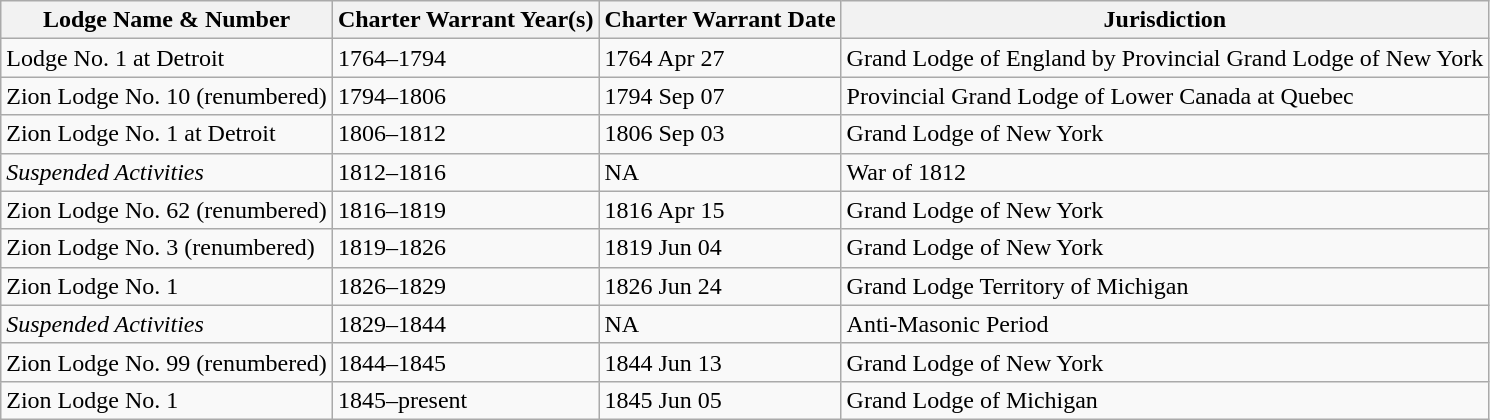<table class="wikitable sortable">
<tr>
<th>Lodge Name & Number</th>
<th>Charter Warrant Year(s)</th>
<th>Charter Warrant Date</th>
<th>Jurisdiction</th>
</tr>
<tr>
<td>Lodge No. 1 at Detroit</td>
<td>1764–1794</td>
<td>1764 Apr 27</td>
<td>Grand Lodge of England by Provincial Grand Lodge of New York</td>
</tr>
<tr>
<td>Zion Lodge No. 10 (renumbered)</td>
<td>1794–1806</td>
<td>1794 Sep 07</td>
<td>Provincial Grand Lodge of Lower Canada at Quebec</td>
</tr>
<tr>
<td>Zion Lodge No. 1 at Detroit</td>
<td>1806–1812</td>
<td>1806 Sep 03</td>
<td>Grand Lodge of New York</td>
</tr>
<tr>
<td><em>Suspended Activities</em></td>
<td>1812–1816</td>
<td>NA</td>
<td>War of 1812</td>
</tr>
<tr>
<td>Zion Lodge No. 62 (renumbered)</td>
<td>1816–1819</td>
<td>1816 Apr 15</td>
<td>Grand Lodge of New York</td>
</tr>
<tr>
<td>Zion Lodge No. 3 (renumbered)</td>
<td>1819–1826</td>
<td>1819 Jun 04</td>
<td>Grand Lodge of New York</td>
</tr>
<tr>
<td>Zion Lodge No. 1</td>
<td>1826–1829</td>
<td>1826 Jun 24</td>
<td>Grand Lodge Territory of Michigan</td>
</tr>
<tr>
<td><em>Suspended Activities</em></td>
<td>1829–1844</td>
<td>NA</td>
<td>Anti-Masonic Period</td>
</tr>
<tr>
<td>Zion Lodge No. 99 (renumbered)</td>
<td>1844–1845</td>
<td>1844 Jun 13</td>
<td>Grand Lodge of New York</td>
</tr>
<tr>
<td>Zion Lodge No. 1</td>
<td>1845–present</td>
<td>1845 Jun 05</td>
<td>Grand Lodge of Michigan</td>
</tr>
</table>
